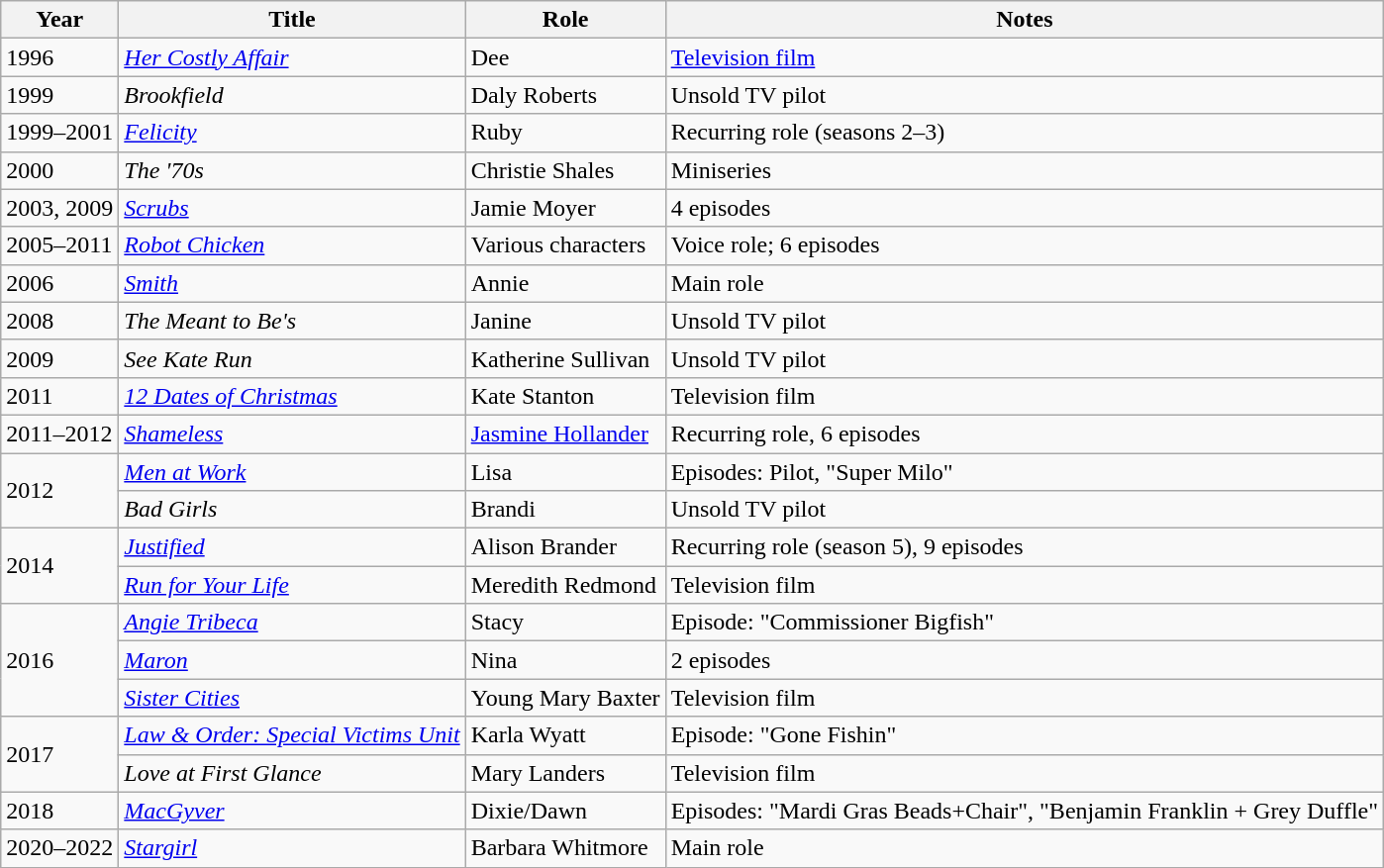<table class="wikitable sortable">
<tr>
<th>Year</th>
<th>Title</th>
<th>Role</th>
<th class="unsortable">Notes</th>
</tr>
<tr>
<td>1996</td>
<td><em><a href='#'>Her Costly Affair</a></em></td>
<td>Dee</td>
<td><a href='#'>Television film</a></td>
</tr>
<tr>
<td>1999</td>
<td><em>Brookfield</em></td>
<td>Daly Roberts</td>
<td>Unsold TV pilot</td>
</tr>
<tr>
<td>1999–2001</td>
<td><em><a href='#'>Felicity</a></em></td>
<td>Ruby</td>
<td>Recurring role (seasons 2–3)</td>
</tr>
<tr>
<td>2000</td>
<td data-sort-value="70s, The"><em>The '70s</em></td>
<td>Christie Shales</td>
<td>Miniseries</td>
</tr>
<tr>
<td>2003, 2009</td>
<td><em><a href='#'>Scrubs</a></em></td>
<td>Jamie Moyer</td>
<td>4 episodes</td>
</tr>
<tr>
<td>2005–2011</td>
<td><em><a href='#'>Robot Chicken</a></em></td>
<td>Various characters</td>
<td>Voice role; 6 episodes</td>
</tr>
<tr>
<td>2006</td>
<td><em><a href='#'>Smith</a></em></td>
<td>Annie</td>
<td>Main role</td>
</tr>
<tr>
<td>2008</td>
<td data-sort-value="Meant to Be's, The"><em>The Meant to Be's</em></td>
<td>Janine</td>
<td>Unsold TV pilot</td>
</tr>
<tr>
<td>2009</td>
<td><em>See Kate Run</em></td>
<td>Katherine Sullivan</td>
<td>Unsold TV pilot</td>
</tr>
<tr>
<td>2011</td>
<td><em><a href='#'>12 Dates of Christmas</a></em></td>
<td>Kate Stanton</td>
<td>Television film</td>
</tr>
<tr>
<td>2011–2012</td>
<td><em><a href='#'>Shameless</a></em></td>
<td><a href='#'>Jasmine Hollander</a></td>
<td>Recurring role, 6 episodes</td>
</tr>
<tr>
<td rowspan="2">2012</td>
<td><em><a href='#'>Men at Work</a></em></td>
<td>Lisa</td>
<td>Episodes: Pilot, "Super Milo"</td>
</tr>
<tr>
<td><em>Bad Girls</em></td>
<td>Brandi</td>
<td>Unsold TV pilot</td>
</tr>
<tr>
<td rowspan="2">2014</td>
<td><em><a href='#'>Justified</a></em></td>
<td>Alison Brander</td>
<td>Recurring role (season 5), 9 episodes</td>
</tr>
<tr>
<td><em><a href='#'>Run for Your Life</a></em></td>
<td>Meredith Redmond</td>
<td>Television film</td>
</tr>
<tr>
<td rowspan="3">2016</td>
<td><em><a href='#'>Angie Tribeca</a></em></td>
<td>Stacy</td>
<td>Episode: "Commissioner Bigfish"</td>
</tr>
<tr>
<td><em><a href='#'>Maron</a></em></td>
<td>Nina</td>
<td>2 episodes</td>
</tr>
<tr>
<td><em><a href='#'>Sister Cities</a></em></td>
<td>Young Mary Baxter</td>
<td>Television film</td>
</tr>
<tr>
<td rowspan="2">2017</td>
<td><em><a href='#'>Law & Order: Special Victims Unit</a></em></td>
<td>Karla Wyatt</td>
<td>Episode: "Gone Fishin"</td>
</tr>
<tr>
<td><em>Love at First Glance</em></td>
<td>Mary Landers</td>
<td>Television film</td>
</tr>
<tr>
<td>2018</td>
<td><em><a href='#'>MacGyver</a></em></td>
<td>Dixie/Dawn</td>
<td>Episodes: "Mardi Gras Beads+Chair", "Benjamin Franklin + Grey Duffle"</td>
</tr>
<tr>
<td>2020–2022</td>
<td><em><a href='#'>Stargirl</a></em></td>
<td>Barbara Whitmore</td>
<td>Main role</td>
</tr>
</table>
